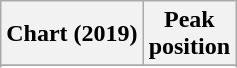<table class="wikitable sortable plainrowheaders" style="text-align:center">
<tr>
<th scope="col">Chart (2019)</th>
<th scope="col">Peak<br>position</th>
</tr>
<tr>
</tr>
<tr>
</tr>
<tr>
</tr>
<tr>
</tr>
<tr>
</tr>
<tr>
</tr>
<tr>
</tr>
<tr>
</tr>
<tr>
</tr>
</table>
